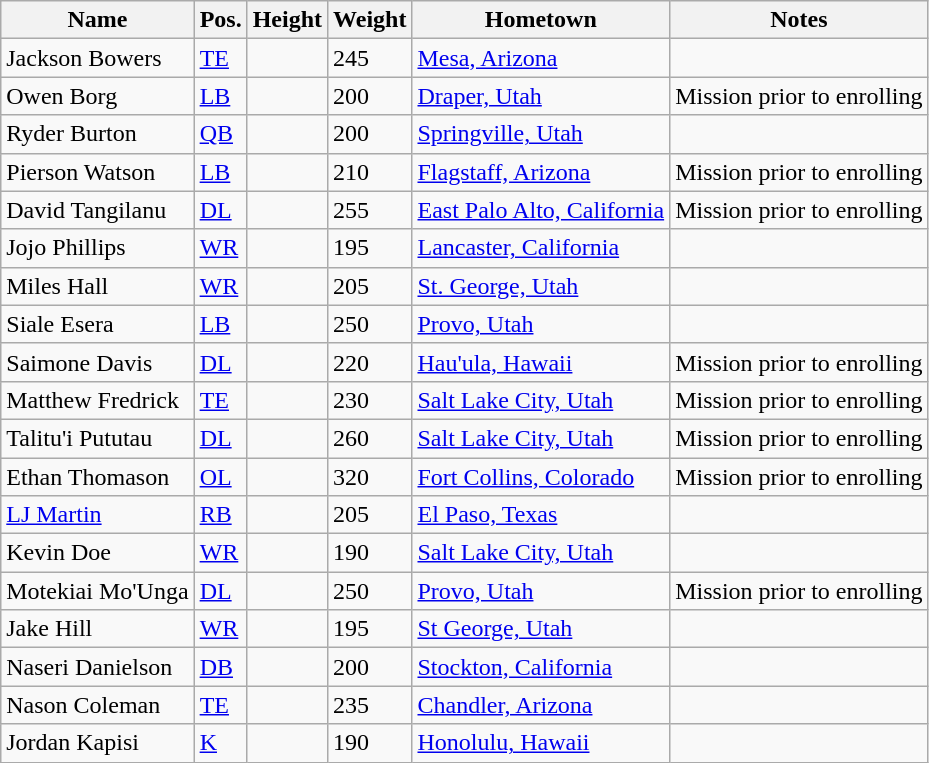<table class="wikitable sortable" border="1">
<tr>
<th>Name</th>
<th>Pos.</th>
<th>Height</th>
<th>Weight</th>
<th>Hometown</th>
<th>Notes</th>
</tr>
<tr>
<td>Jackson Bowers</td>
<td><a href='#'>TE</a></td>
<td></td>
<td>245</td>
<td><a href='#'>Mesa, Arizona</a></td>
<td></td>
</tr>
<tr>
<td>Owen Borg</td>
<td><a href='#'>LB</a></td>
<td></td>
<td>200</td>
<td><a href='#'>Draper, Utah</a></td>
<td>Mission prior to enrolling</td>
</tr>
<tr>
<td>Ryder Burton</td>
<td><a href='#'>QB</a></td>
<td></td>
<td>200</td>
<td><a href='#'>Springville, Utah</a></td>
<td></td>
</tr>
<tr>
<td>Pierson Watson</td>
<td><a href='#'>LB</a></td>
<td></td>
<td>210</td>
<td><a href='#'>Flagstaff, Arizona</a></td>
<td>Mission prior to enrolling</td>
</tr>
<tr>
<td>David Tangilanu</td>
<td><a href='#'>DL</a></td>
<td></td>
<td>255</td>
<td><a href='#'>East Palo Alto, California</a></td>
<td>Mission prior to enrolling</td>
</tr>
<tr>
<td>Jojo Phillips</td>
<td><a href='#'>WR</a></td>
<td></td>
<td>195</td>
<td><a href='#'>Lancaster, California</a></td>
<td></td>
</tr>
<tr>
<td>Miles Hall</td>
<td><a href='#'>WR</a></td>
<td></td>
<td>205</td>
<td><a href='#'>St. George, Utah</a></td>
<td></td>
</tr>
<tr>
<td>Siale Esera</td>
<td><a href='#'>LB</a></td>
<td></td>
<td>250</td>
<td><a href='#'>Provo, Utah</a></td>
<td></td>
</tr>
<tr>
<td>Saimone Davis</td>
<td><a href='#'>DL</a></td>
<td></td>
<td>220</td>
<td><a href='#'>Hau'ula, Hawaii</a></td>
<td>Mission prior to enrolling</td>
</tr>
<tr>
<td>Matthew Fredrick</td>
<td><a href='#'>TE</a></td>
<td></td>
<td>230</td>
<td><a href='#'>Salt Lake City, Utah</a></td>
<td>Mission prior to enrolling</td>
</tr>
<tr>
<td>Talitu'i Pututau</td>
<td><a href='#'>DL</a></td>
<td></td>
<td>260</td>
<td><a href='#'>Salt Lake City, Utah</a></td>
<td>Mission prior to enrolling</td>
</tr>
<tr>
<td>Ethan Thomason</td>
<td><a href='#'>OL</a></td>
<td></td>
<td>320</td>
<td><a href='#'>Fort Collins, Colorado</a></td>
<td>Mission prior to enrolling</td>
</tr>
<tr>
<td><a href='#'>LJ Martin</a></td>
<td><a href='#'>RB</a></td>
<td></td>
<td>205</td>
<td><a href='#'>El Paso, Texas</a></td>
<td></td>
</tr>
<tr>
<td>Kevin Doe</td>
<td><a href='#'>WR</a></td>
<td></td>
<td>190</td>
<td><a href='#'>Salt Lake City, Utah</a></td>
<td></td>
</tr>
<tr>
<td>Motekiai Mo'Unga</td>
<td><a href='#'>DL</a></td>
<td></td>
<td>250</td>
<td><a href='#'>Provo, Utah</a></td>
<td>Mission prior to enrolling</td>
</tr>
<tr>
<td>Jake Hill</td>
<td><a href='#'>WR</a></td>
<td></td>
<td>195</td>
<td><a href='#'>St George, Utah</a></td>
<td></td>
</tr>
<tr>
<td>Naseri Danielson</td>
<td><a href='#'>DB</a></td>
<td></td>
<td>200</td>
<td><a href='#'>Stockton, California</a></td>
<td></td>
</tr>
<tr>
<td>Nason Coleman</td>
<td><a href='#'>TE</a></td>
<td></td>
<td>235</td>
<td><a href='#'>Chandler, Arizona</a></td>
<td></td>
</tr>
<tr>
<td>Jordan Kapisi</td>
<td><a href='#'>K</a></td>
<td></td>
<td>190</td>
<td><a href='#'>Honolulu, Hawaii</a></td>
<td></td>
</tr>
</table>
